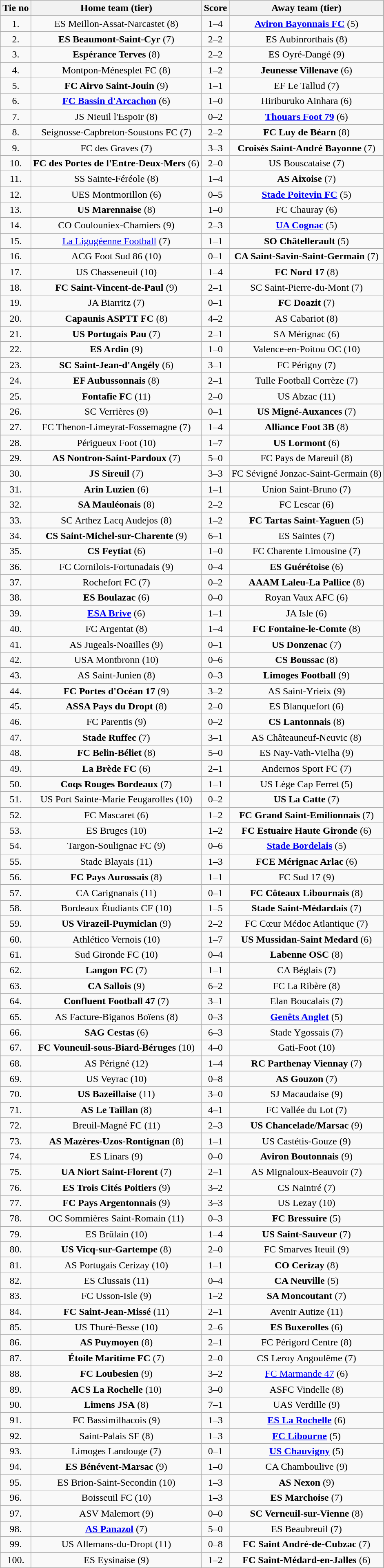<table class="wikitable" style="text-align: center">
<tr>
<th>Tie no</th>
<th>Home team (tier)</th>
<th>Score</th>
<th>Away team (tier)</th>
</tr>
<tr>
<td>1.</td>
<td>ES Meillon-Assat-Narcastet (8)</td>
<td>1–4</td>
<td><strong><a href='#'>Aviron Bayonnais FC</a></strong> (5)</td>
</tr>
<tr>
<td>2.</td>
<td><strong>ES Beaumont-Saint-Cyr</strong> (7)</td>
<td>2–2 </td>
<td>ES Aubinrorthais (8)</td>
</tr>
<tr>
<td>3.</td>
<td><strong>Espérance Terves</strong> (8)</td>
<td>2–2 </td>
<td>ES Oyré-Dangé (9)</td>
</tr>
<tr>
<td>4.</td>
<td>Montpon-Ménesplet FC (8)</td>
<td>1–2</td>
<td><strong>Jeunesse Villenave</strong> (6)</td>
</tr>
<tr>
<td>5.</td>
<td><strong>FC Airvo Saint-Jouin</strong> (9)</td>
<td>1–1 </td>
<td>EF Le Tallud (7)</td>
</tr>
<tr>
<td>6.</td>
<td><strong><a href='#'>FC Bassin d'Arcachon</a></strong> (6)</td>
<td>1–0</td>
<td>Hiriburuko Ainhara (6)</td>
</tr>
<tr>
<td>7.</td>
<td>JS Nieuil l'Espoir (8)</td>
<td>0–2</td>
<td><strong><a href='#'>Thouars Foot 79</a></strong> (6)</td>
</tr>
<tr>
<td>8.</td>
<td>Seignosse-Capbreton-Soustons FC (7)</td>
<td>2–2 </td>
<td><strong>FC Luy de Béarn</strong> (8)</td>
</tr>
<tr>
<td>9.</td>
<td>FC des Graves (7)</td>
<td>3–3 </td>
<td><strong>Croisés Saint-André Bayonne</strong> (7)</td>
</tr>
<tr>
<td>10.</td>
<td><strong>FC des Portes de l'Entre-Deux-Mers</strong> (6)</td>
<td>2–0</td>
<td>US Bouscataise (7)</td>
</tr>
<tr>
<td>11.</td>
<td>SS Sainte-Féréole (8)</td>
<td>1–4</td>
<td><strong>AS Aixoise</strong> (7)</td>
</tr>
<tr>
<td>12.</td>
<td>UES Montmorillon (6)</td>
<td>0–5</td>
<td><strong><a href='#'>Stade Poitevin FC</a></strong> (5)</td>
</tr>
<tr>
<td>13.</td>
<td><strong>US Marennaise</strong> (8)</td>
<td>1–0</td>
<td>FC Chauray (6)</td>
</tr>
<tr>
<td>14.</td>
<td>CO Coulouniex-Chamiers (9)</td>
<td>2–3</td>
<td><strong><a href='#'>UA Cognac</a></strong> (5)</td>
</tr>
<tr>
<td>15.</td>
<td><a href='#'>La Ligugéenne Football</a> (7)</td>
<td>1–1 </td>
<td><strong>SO Châtellerault</strong> (5)</td>
</tr>
<tr>
<td>16.</td>
<td>ACG Foot Sud 86 (10)</td>
<td>0–1</td>
<td><strong>CA Saint-Savin-Saint-Germain</strong> (7)</td>
</tr>
<tr>
<td>17.</td>
<td>US Chasseneuil (10)</td>
<td>1–4</td>
<td><strong>FC Nord 17</strong> (8)</td>
</tr>
<tr>
<td>18.</td>
<td><strong>FC Saint-Vincent-de-Paul</strong> (9)</td>
<td>2–1</td>
<td>SC Saint-Pierre-du-Mont (7)</td>
</tr>
<tr>
<td>19.</td>
<td>JA Biarritz (7)</td>
<td>0–1</td>
<td><strong>FC Doazit</strong> (7)</td>
</tr>
<tr>
<td>20.</td>
<td><strong>Capaunis ASPTT FC</strong> (8)</td>
<td>4–2</td>
<td>AS Cabariot (8)</td>
</tr>
<tr>
<td>21.</td>
<td><strong>US Portugais Pau</strong> (7)</td>
<td>2–1</td>
<td>SA Mérignac (6)</td>
</tr>
<tr>
<td>22.</td>
<td><strong>ES Ardin</strong> (9)</td>
<td>1–0</td>
<td>Valence-en-Poitou OC (10)</td>
</tr>
<tr>
<td>23.</td>
<td><strong>SC Saint-Jean-d'Angély</strong> (6)</td>
<td>3–1</td>
<td>FC Périgny (7)</td>
</tr>
<tr>
<td>24.</td>
<td><strong>EF Aubussonnais</strong> (8)</td>
<td>2–1</td>
<td>Tulle Football Corrèze (7)</td>
</tr>
<tr>
<td>25.</td>
<td><strong>Fontafie FC</strong> (11)</td>
<td>2–0</td>
<td>US Abzac (11)</td>
</tr>
<tr>
<td>26.</td>
<td>SC Verrières (9)</td>
<td>0–1</td>
<td><strong>US Migné-Auxances</strong> (7)</td>
</tr>
<tr>
<td>27.</td>
<td>FC Thenon-Limeyrat-Fossemagne (7)</td>
<td>1–4</td>
<td><strong>Alliance Foot 3B</strong> (8)</td>
</tr>
<tr>
<td>28.</td>
<td>Périgueux Foot (10)</td>
<td>1–7</td>
<td><strong>US Lormont</strong> (6)</td>
</tr>
<tr>
<td>29.</td>
<td><strong>AS Nontron-Saint-Pardoux</strong> (7)</td>
<td>5–0</td>
<td>FC Pays de Mareuil (8)</td>
</tr>
<tr>
<td>30.</td>
<td><strong>JS Sireuil</strong> (7)</td>
<td>3–3 </td>
<td>FC Sévigné Jonzac-Saint-Germain (8)</td>
</tr>
<tr>
<td>31.</td>
<td><strong>Arin Luzien</strong> (6)</td>
<td>1–1 </td>
<td>Union Saint-Bruno (7)</td>
</tr>
<tr>
<td>32.</td>
<td><strong>SA Mauléonais</strong> (8)</td>
<td>2–2 </td>
<td>FC Lescar (6)</td>
</tr>
<tr>
<td>33.</td>
<td>SC Arthez Lacq Audejos (8)</td>
<td>1–2</td>
<td><strong>FC Tartas Saint-Yaguen</strong> (5)</td>
</tr>
<tr>
<td>34.</td>
<td><strong>CS Saint-Michel-sur-Charente</strong> (9)</td>
<td>6–1</td>
<td>ES Saintes (7)</td>
</tr>
<tr>
<td>35.</td>
<td><strong>CS Feytiat</strong> (6)</td>
<td>1–0</td>
<td>FC Charente Limousine (7)</td>
</tr>
<tr>
<td>36.</td>
<td>FC Cornilois-Fortunadais (9)</td>
<td>0–4</td>
<td><strong>ES Guérétoise</strong> (6)</td>
</tr>
<tr>
<td>37.</td>
<td>Rochefort FC (7)</td>
<td>0–2</td>
<td><strong>AAAM Laleu-La Pallice</strong> (8)</td>
</tr>
<tr>
<td>38.</td>
<td><strong>ES Boulazac</strong> (6)</td>
<td>0–0 </td>
<td>Royan Vaux AFC (6)</td>
</tr>
<tr>
<td>39.</td>
<td><strong><a href='#'>ESA Brive</a></strong> (6)</td>
<td>1–1 </td>
<td>JA Isle (6)</td>
</tr>
<tr>
<td>40.</td>
<td>FC Argentat (8)</td>
<td>1–4</td>
<td><strong>FC Fontaine-le-Comte</strong> (8)</td>
</tr>
<tr>
<td>41.</td>
<td>AS Jugeals-Noailles (9)</td>
<td>0–1</td>
<td><strong>US Donzenac</strong> (7)</td>
</tr>
<tr>
<td>42.</td>
<td>USA Montbronn (10)</td>
<td>0–6</td>
<td><strong>CS Boussac</strong> (8)</td>
</tr>
<tr>
<td>43.</td>
<td>AS Saint-Junien (8)</td>
<td>0–3</td>
<td><strong>Limoges Football</strong> (9)</td>
</tr>
<tr>
<td>44.</td>
<td><strong>FC Portes d'Océan 17</strong> (9)</td>
<td>3–2</td>
<td>AS Saint-Yrieix (9)</td>
</tr>
<tr>
<td>45.</td>
<td><strong>ASSA Pays du Dropt</strong> (8)</td>
<td>2–0</td>
<td>ES Blanquefort (6)</td>
</tr>
<tr>
<td>46.</td>
<td>FC Parentis (9)</td>
<td>0–2</td>
<td><strong>CS Lantonnais</strong> (8)</td>
</tr>
<tr>
<td>47.</td>
<td><strong>Stade Ruffec</strong> (7)</td>
<td>3–1</td>
<td>AS Châteauneuf-Neuvic (8)</td>
</tr>
<tr>
<td>48.</td>
<td><strong>FC Belin-Béliet</strong> (8)</td>
<td>5–0</td>
<td>ES Nay-Vath-Vielha (9)</td>
</tr>
<tr>
<td>49.</td>
<td><strong>La Brède FC</strong> (6)</td>
<td>2–1</td>
<td>Andernos Sport FC (7)</td>
</tr>
<tr>
<td>50.</td>
<td><strong>Coqs Rouges Bordeaux</strong> (7)</td>
<td>1–1 </td>
<td>US Lège Cap Ferret (5)</td>
</tr>
<tr>
<td>51.</td>
<td>US Port Sainte-Marie Feugarolles (10)</td>
<td>0–2</td>
<td><strong>US La Catte</strong> (7)</td>
</tr>
<tr>
<td>52.</td>
<td>FC Mascaret (6)</td>
<td>1–2</td>
<td><strong>FC Grand Saint-Emilionnais</strong> (7)</td>
</tr>
<tr>
<td>53.</td>
<td>ES Bruges (10)</td>
<td>1–2</td>
<td><strong>FC Estuaire Haute Gironde</strong> (6)</td>
</tr>
<tr>
<td>54.</td>
<td>Targon-Soulignac FC (9)</td>
<td>0–6</td>
<td><strong><a href='#'>Stade Bordelais</a></strong> (5)</td>
</tr>
<tr>
<td>55.</td>
<td>Stade Blayais (11)</td>
<td>1–3</td>
<td><strong>FCE Mérignac Arlac</strong> (6)</td>
</tr>
<tr>
<td>56.</td>
<td><strong>FC Pays Aurossais</strong> (8)</td>
<td>1–1 </td>
<td>FC Sud 17 (9)</td>
</tr>
<tr>
<td>57.</td>
<td>CA Carignanais (11)</td>
<td>0–1</td>
<td><strong>FC Côteaux Libournais</strong> (8)</td>
</tr>
<tr>
<td>58.</td>
<td>Bordeaux Étudiants CF (10)</td>
<td>1–5</td>
<td><strong>Stade Saint-Médardais</strong> (7)</td>
</tr>
<tr>
<td>59.</td>
<td><strong>US Virazeil-Puymiclan</strong> (9)</td>
<td>2–2 </td>
<td>FC Cœur Médoc Atlantique (7)</td>
</tr>
<tr>
<td>60.</td>
<td>Athlético Vernois (10)</td>
<td>1–7</td>
<td><strong>US Mussidan-Saint Medard</strong> (6)</td>
</tr>
<tr>
<td>61.</td>
<td>Sud Gironde FC (10)</td>
<td>0–4</td>
<td><strong>Labenne OSC</strong> (8)</td>
</tr>
<tr>
<td>62.</td>
<td><strong>Langon FC</strong> (7)</td>
<td>1–1 </td>
<td>CA Béglais (7)</td>
</tr>
<tr>
<td>63.</td>
<td><strong>CA Sallois</strong> (9)</td>
<td>6–2</td>
<td>FC La Ribère (8)</td>
</tr>
<tr>
<td>64.</td>
<td><strong>Confluent Football 47</strong> (7)</td>
<td>3–1</td>
<td>Elan Boucalais (7)</td>
</tr>
<tr>
<td>65.</td>
<td>AS Facture-Biganos Boïens (8)</td>
<td>0–3</td>
<td><strong><a href='#'>Genêts Anglet</a></strong> (5)</td>
</tr>
<tr>
<td>66.</td>
<td><strong>SAG Cestas</strong> (6)</td>
<td>6–3</td>
<td>Stade Ygossais (7)</td>
</tr>
<tr>
<td>67.</td>
<td><strong>FC Vouneuil-sous-Biard-Béruges</strong> (10)</td>
<td>4–0</td>
<td>Gati-Foot (10)</td>
</tr>
<tr>
<td>68.</td>
<td>AS Périgné (12)</td>
<td>1–4</td>
<td><strong>RC Parthenay Viennay</strong> (7)</td>
</tr>
<tr>
<td>69.</td>
<td>US Veyrac (10)</td>
<td>0–8</td>
<td><strong>AS Gouzon</strong> (7)</td>
</tr>
<tr>
<td>70.</td>
<td><strong>US Bazeillaise</strong> (11)</td>
<td>3–0</td>
<td>SJ Macaudaise (9)</td>
</tr>
<tr>
<td>71.</td>
<td><strong>AS Le Taillan</strong> (8)</td>
<td>4–1</td>
<td>FC Vallée du Lot (7)</td>
</tr>
<tr>
<td>72.</td>
<td>Breuil-Magné FC (11)</td>
<td>2–3</td>
<td><strong>US Chancelade/Marsac</strong> (9)</td>
</tr>
<tr>
<td>73.</td>
<td><strong>AS Mazères-Uzos-Rontignan</strong> (8)</td>
<td>1–1 </td>
<td>US Castétis-Gouze (9)</td>
</tr>
<tr>
<td>74.</td>
<td>ES Linars (9)</td>
<td>0–0 </td>
<td><strong>Aviron Boutonnais</strong> (9)</td>
</tr>
<tr>
<td>75.</td>
<td><strong>UA Niort Saint-Florent</strong> (7)</td>
<td>2–1</td>
<td>AS Mignaloux-Beauvoir (7)</td>
</tr>
<tr>
<td>76.</td>
<td><strong>ES Trois Cités Poitiers</strong> (9)</td>
<td>3–2</td>
<td>CS Naintré (7)</td>
</tr>
<tr>
<td>77.</td>
<td><strong>FC Pays Argentonnais</strong> (9)</td>
<td>3–3 </td>
<td>US Lezay (10)</td>
</tr>
<tr>
<td>78.</td>
<td>OC Sommières Saint-Romain (11)</td>
<td>0–3</td>
<td><strong>FC Bressuire</strong> (5)</td>
</tr>
<tr>
<td>79.</td>
<td>ES Brûlain (10)</td>
<td>1–4</td>
<td><strong>US Saint-Sauveur</strong> (7)</td>
</tr>
<tr>
<td>80.</td>
<td><strong>US Vicq-sur-Gartempe</strong> (8)</td>
<td>2–0</td>
<td>FC Smarves Iteuil (9)</td>
</tr>
<tr>
<td>81.</td>
<td>AS Portugais Cerizay (10)</td>
<td>1–1 </td>
<td><strong>CO Cerizay</strong> (8)</td>
</tr>
<tr>
<td>82.</td>
<td>ES Clussais (11)</td>
<td>0–4</td>
<td><strong>CA Neuville</strong> (5)</td>
</tr>
<tr>
<td>83.</td>
<td>FC Usson-Isle (9)</td>
<td>1–2</td>
<td><strong>SA Moncoutant</strong> (7)</td>
</tr>
<tr>
<td>84.</td>
<td><strong>FC Saint-Jean-Missé</strong> (11)</td>
<td>2–1</td>
<td>Avenir Autize (11)</td>
</tr>
<tr>
<td>85.</td>
<td>US Thuré-Besse (10)</td>
<td>2–6</td>
<td><strong>ES Buxerolles</strong> (6)</td>
</tr>
<tr>
<td>86.</td>
<td><strong>AS Puymoyen</strong> (8)</td>
<td>2–1</td>
<td>FC Périgord Centre (8)</td>
</tr>
<tr>
<td>87.</td>
<td><strong>Étoile Maritime FC</strong> (7)</td>
<td>2–0</td>
<td>CS Leroy Angoulême (7)</td>
</tr>
<tr>
<td>88.</td>
<td><strong>FC Loubesien</strong> (9)</td>
<td>3–2</td>
<td><a href='#'>FC Marmande 47</a> (6)</td>
</tr>
<tr>
<td>89.</td>
<td><strong>ACS La Rochelle</strong> (10)</td>
<td>3–0</td>
<td>ASFC Vindelle (8)</td>
</tr>
<tr>
<td>90.</td>
<td><strong>Limens JSA</strong> (8)</td>
<td>7–1</td>
<td>UAS Verdille (9)</td>
</tr>
<tr>
<td>91.</td>
<td>FC Bassimilhacois (9)</td>
<td>1–3</td>
<td><strong><a href='#'>ES La Rochelle</a></strong> (6)</td>
</tr>
<tr>
<td>92.</td>
<td>Saint-Palais SF (8)</td>
<td>1–3</td>
<td><strong><a href='#'>FC Libourne</a></strong> (5)</td>
</tr>
<tr>
<td>93.</td>
<td>Limoges Landouge (7)</td>
<td>0–1</td>
<td><strong><a href='#'>US Chauvigny</a></strong> (5)</td>
</tr>
<tr>
<td>94.</td>
<td><strong>ES Bénévent-Marsac</strong> (9)</td>
<td>1–0</td>
<td>CA Chamboulive (9)</td>
</tr>
<tr>
<td>95.</td>
<td>ES Brion-Saint-Secondin (10)</td>
<td>1–3</td>
<td><strong>AS Nexon</strong> (9)</td>
</tr>
<tr>
<td>96.</td>
<td>Boisseuil FC (10)</td>
<td>1–3</td>
<td><strong>ES Marchoise</strong> (7)</td>
</tr>
<tr>
<td>97.</td>
<td>ASV Malemort (9)</td>
<td>0–0 </td>
<td><strong>SC Verneuil-sur-Vienne</strong> (8)</td>
</tr>
<tr>
<td>98.</td>
<td><strong><a href='#'>AS Panazol</a></strong> (7)</td>
<td>5–0</td>
<td>ES Beaubreuil (7)</td>
</tr>
<tr>
<td>99.</td>
<td>US Allemans-du-Dropt (11)</td>
<td>0–8</td>
<td><strong>FC Saint André-de-Cubzac</strong> (7)</td>
</tr>
<tr>
<td>100.</td>
<td>ES Eysinaise (9)</td>
<td>1–2</td>
<td><strong>FC Saint-Médard-en-Jalles</strong> (6)</td>
</tr>
</table>
